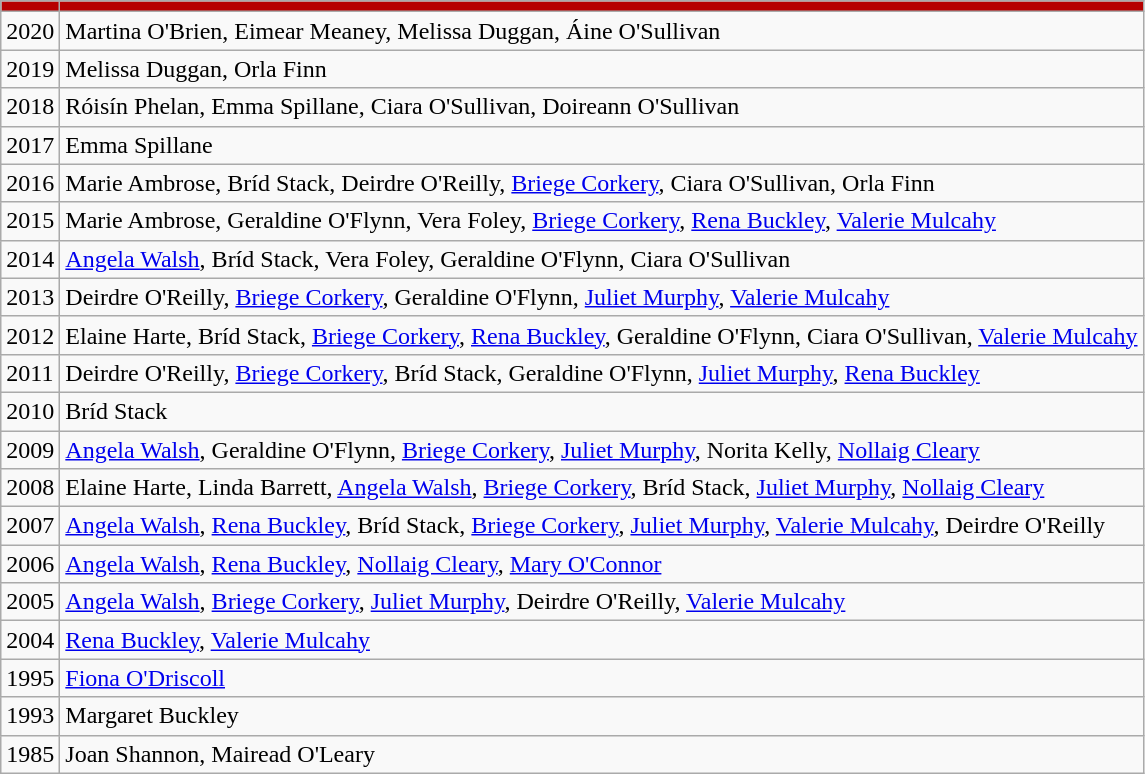<table class="wikitable collapsible" border="1">
<tr>
<th style=background:#B60000;color:white;></th>
<th style=background:#B60000;color:white;></th>
</tr>
<tr>
<td>2020 </td>
<td>Martina O'Brien, Eimear Meaney, Melissa Duggan, Áine O'Sullivan</td>
</tr>
<tr>
<td>2019 </td>
<td>Melissa Duggan, Orla Finn</td>
</tr>
<tr>
<td>2018 </td>
<td>Róisín Phelan, Emma Spillane, Ciara O'Sullivan, Doireann O'Sullivan</td>
</tr>
<tr>
<td>2017 </td>
<td>Emma Spillane</td>
</tr>
<tr>
<td>2016 </td>
<td>Marie Ambrose, Bríd Stack, Deirdre O'Reilly, <a href='#'>Briege Corkery</a>, Ciara O'Sullivan, Orla Finn</td>
</tr>
<tr>
<td>2015 </td>
<td>Marie Ambrose, Geraldine O'Flynn, Vera Foley, <a href='#'>Briege Corkery</a>, <a href='#'>Rena Buckley</a>, <a href='#'>Valerie Mulcahy</a></td>
</tr>
<tr>
<td>2014 </td>
<td><a href='#'>Angela Walsh</a>, Bríd Stack, Vera Foley, Geraldine O'Flynn, Ciara O'Sullivan</td>
</tr>
<tr>
<td>2013 </td>
<td>Deirdre O'Reilly, <a href='#'>Briege Corkery</a>, Geraldine O'Flynn, <a href='#'>Juliet Murphy</a>, <a href='#'>Valerie Mulcahy</a></td>
</tr>
<tr>
<td>2012 </td>
<td>Elaine Harte, Bríd Stack, <a href='#'>Briege Corkery</a>, <a href='#'>Rena Buckley</a>, Geraldine O'Flynn,  Ciara O'Sullivan,  <a href='#'>Valerie Mulcahy</a></td>
</tr>
<tr>
<td>2011 </td>
<td>Deirdre O'Reilly, <a href='#'>Briege Corkery</a>, Bríd Stack, Geraldine O'Flynn, <a href='#'>Juliet Murphy</a>, <a href='#'>Rena Buckley</a></td>
</tr>
<tr>
<td>2010 </td>
<td>Bríd Stack</td>
</tr>
<tr>
<td>2009 </td>
<td><a href='#'>Angela Walsh</a>, Geraldine O'Flynn, <a href='#'>Briege Corkery</a>, <a href='#'>Juliet Murphy</a>, Norita Kelly, <a href='#'>Nollaig Cleary</a></td>
</tr>
<tr>
<td>2008 </td>
<td>Elaine Harte, Linda Barrett, <a href='#'>Angela Walsh</a>, <a href='#'>Briege Corkery</a>, Bríd Stack, <a href='#'>Juliet Murphy</a>, <a href='#'>Nollaig Cleary</a></td>
</tr>
<tr>
<td>2007 </td>
<td><a href='#'>Angela Walsh</a>, <a href='#'>Rena Buckley</a>, Bríd Stack, <a href='#'>Briege Corkery</a>, <a href='#'>Juliet Murphy</a>, <a href='#'>Valerie Mulcahy</a>, Deirdre O'Reilly</td>
</tr>
<tr>
<td>2006 </td>
<td><a href='#'>Angela Walsh</a>, <a href='#'>Rena Buckley</a>, <a href='#'>Nollaig Cleary</a>, <a href='#'>Mary O'Connor</a></td>
</tr>
<tr>
<td>2005 </td>
<td><a href='#'>Angela Walsh</a>, <a href='#'>Briege Corkery</a>, <a href='#'>Juliet Murphy</a>, Deirdre O'Reilly, <a href='#'>Valerie Mulcahy</a></td>
</tr>
<tr>
<td>2004 </td>
<td><a href='#'>Rena Buckley</a>, <a href='#'>Valerie Mulcahy</a></td>
</tr>
<tr>
<td>1995 </td>
<td><a href='#'>Fiona O'Driscoll</a></td>
</tr>
<tr>
<td>1993 </td>
<td>Margaret Buckley</td>
</tr>
<tr>
<td>1985 </td>
<td>Joan Shannon, Mairead O'Leary</td>
</tr>
</table>
